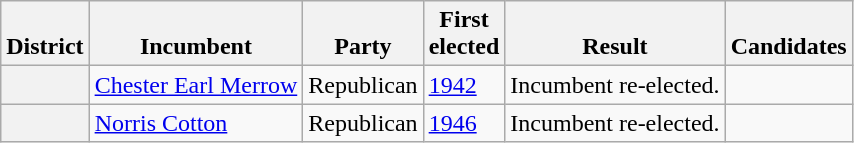<table class=wikitable>
<tr valign=bottom>
<th>District</th>
<th>Incumbent</th>
<th>Party</th>
<th>First<br>elected</th>
<th>Result</th>
<th>Candidates</th>
</tr>
<tr>
<th></th>
<td><a href='#'>Chester Earl Merrow</a></td>
<td>Republican</td>
<td><a href='#'>1942</a></td>
<td>Incumbent re-elected.</td>
<td nowrap></td>
</tr>
<tr>
<th></th>
<td><a href='#'>Norris Cotton</a></td>
<td>Republican</td>
<td><a href='#'>1946</a></td>
<td>Incumbent re-elected.</td>
<td nowrap></td>
</tr>
</table>
